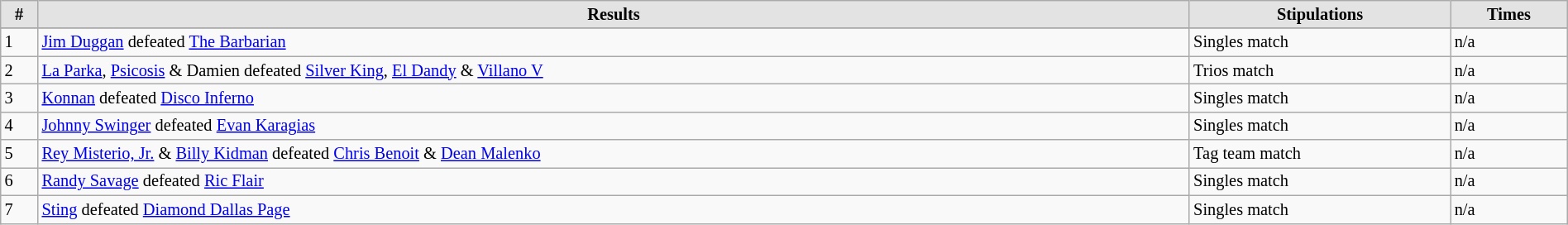<table style="font-size: 85%; text-align: left;" class="wikitable sortable" width="100%">
<tr>
<th style="border-style: none none solid solid; background: #e3e3e3"><strong>#</strong></th>
<th style="border-style: none none solid solid; background: #e3e3e3"><strong>Results</strong></th>
<th style="border-style: none none solid solid; background: #e3e3e3"><strong>Stipulations</strong></th>
<th style="border-style: none none solid solid; background: #e3e3e3"><strong>Times</strong></th>
</tr>
<tr>
</tr>
<tr>
<td>1</td>
<td><a href='#'>Jim Duggan</a> defeated <a href='#'>The Barbarian</a></td>
<td>Singles match</td>
<td>n/a</td>
</tr>
<tr>
<td>2</td>
<td><a href='#'>La Parka</a>, <a href='#'>Psicosis</a> & Damien defeated <a href='#'>Silver King</a>, <a href='#'>El Dandy</a> & <a href='#'>Villano V</a></td>
<td>Trios match</td>
<td>n/a</td>
</tr>
<tr>
<td>3</td>
<td><a href='#'>Konnan</a> defeated <a href='#'>Disco Inferno</a></td>
<td>Singles match</td>
<td>n/a</td>
</tr>
<tr>
<td>4</td>
<td><a href='#'>Johnny Swinger</a> defeated <a href='#'>Evan Karagias</a></td>
<td>Singles match</td>
<td>n/a</td>
</tr>
<tr>
<td>5</td>
<td><a href='#'>Rey Misterio, Jr.</a> & <a href='#'>Billy Kidman</a> defeated <a href='#'>Chris Benoit</a> & <a href='#'>Dean Malenko</a></td>
<td>Tag team match</td>
<td>n/a</td>
</tr>
<tr>
<td>6</td>
<td><a href='#'>Randy Savage</a> defeated <a href='#'>Ric Flair</a></td>
<td>Singles match</td>
<td>n/a</td>
</tr>
<tr>
<td>7</td>
<td><a href='#'>Sting</a> defeated <a href='#'>Diamond Dallas Page</a></td>
<td>Singles match</td>
<td>n/a</td>
</tr>
</table>
